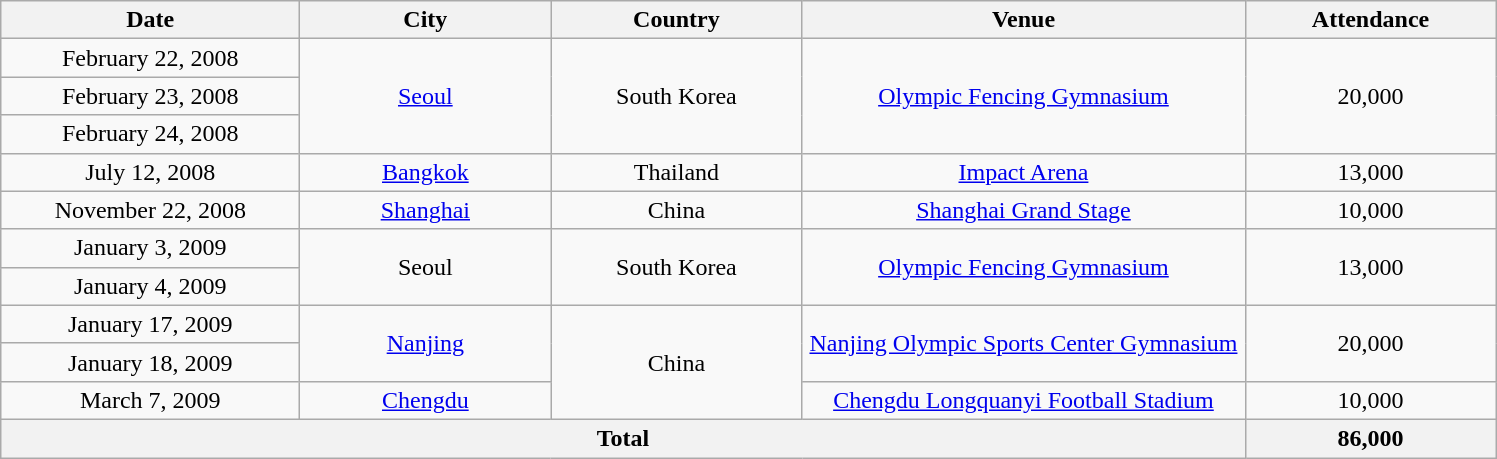<table class="wikitable" style="text-align:center;">
<tr>
<th scope="col" style="width:12em;">Date</th>
<th scope="col" style="width:10em;">City</th>
<th scope="col" style="width:10em;">Country</th>
<th scope="col" style="width:18em;">Venue</th>
<th scope="col" style="width:10em;">Attendance</th>
</tr>
<tr>
<td>February 22, 2008</td>
<td rowspan="3"><a href='#'>Seoul</a></td>
<td rowspan="3">South Korea</td>
<td rowspan="3"><a href='#'>Olympic Fencing Gymnasium</a></td>
<td rowspan="3">20,000</td>
</tr>
<tr>
<td>February 23, 2008</td>
</tr>
<tr>
<td>February 24, 2008</td>
</tr>
<tr>
<td>July 12, 2008</td>
<td><a href='#'>Bangkok</a></td>
<td>Thailand</td>
<td><a href='#'>Impact Arena</a></td>
<td>13,000</td>
</tr>
<tr>
<td>November 22, 2008</td>
<td><a href='#'>Shanghai</a></td>
<td>China</td>
<td><a href='#'>Shanghai Grand Stage</a></td>
<td>10,000</td>
</tr>
<tr>
<td>January 3, 2009</td>
<td rowspan="2">Seoul</td>
<td rowspan="2">South Korea</td>
<td rowspan="2"><a href='#'>Olympic Fencing Gymnasium</a></td>
<td rowspan="2">13,000</td>
</tr>
<tr>
<td>January 4, 2009</td>
</tr>
<tr>
<td>January 17, 2009</td>
<td rowspan="2"><a href='#'>Nanjing</a></td>
<td rowspan="3">China</td>
<td rowspan="2"><a href='#'>Nanjing Olympic Sports Center Gymnasium</a></td>
<td rowspan="2">20,000</td>
</tr>
<tr>
<td>January 18, 2009</td>
</tr>
<tr>
<td>March 7, 2009</td>
<td><a href='#'>Chengdu</a></td>
<td><a href='#'>Chengdu Longquanyi Football Stadium</a></td>
<td>10,000</td>
</tr>
<tr>
<th colspan="4">Total</th>
<th><strong>86,000</strong></th>
</tr>
</table>
